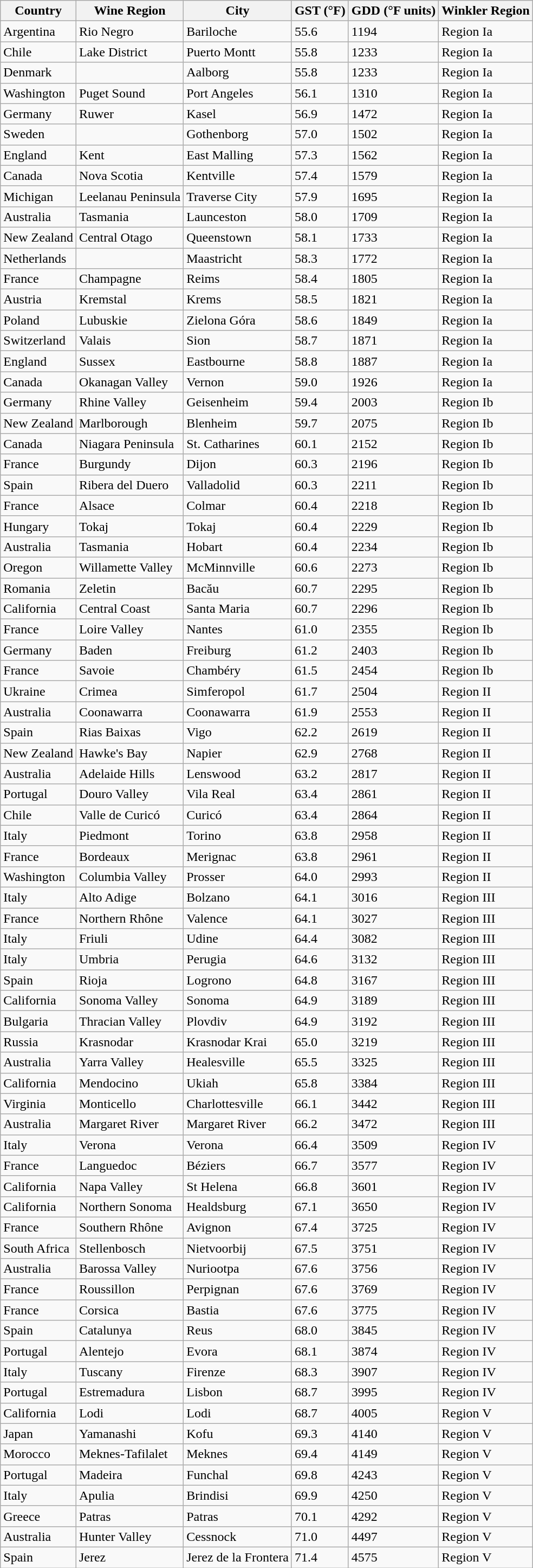<table class="wikitable sortable">
<tr>
<th>Country</th>
<th>Wine Region</th>
<th>City</th>
<th>GST (°F)</th>
<th>GDD (°F units)</th>
<th>Winkler Region</th>
</tr>
<tr>
<td>Argentina</td>
<td>Rio Negro</td>
<td>Bariloche</td>
<td>55.6</td>
<td>1194</td>
<td>Region Ia</td>
</tr>
<tr>
<td>Chile</td>
<td>Lake District</td>
<td>Puerto Montt</td>
<td>55.8</td>
<td>1233</td>
<td>Region Ia</td>
</tr>
<tr>
<td>Denmark</td>
<td></td>
<td>Aalborg</td>
<td>55.8</td>
<td>1233</td>
<td>Region Ia</td>
</tr>
<tr>
<td>Washington</td>
<td>Puget Sound</td>
<td>Port Angeles</td>
<td>56.1</td>
<td>1310</td>
<td>Region Ia</td>
</tr>
<tr>
<td>Germany</td>
<td>Ruwer</td>
<td>Kasel</td>
<td>56.9</td>
<td>1472</td>
<td>Region Ia</td>
</tr>
<tr>
<td>Sweden</td>
<td></td>
<td>Gothenborg</td>
<td>57.0</td>
<td>1502</td>
<td>Region Ia</td>
</tr>
<tr>
<td>England</td>
<td>Kent</td>
<td>East Malling</td>
<td>57.3</td>
<td>1562</td>
<td>Region Ia</td>
</tr>
<tr>
<td>Canada</td>
<td>Nova Scotia</td>
<td>Kentville</td>
<td>57.4</td>
<td>1579</td>
<td>Region Ia</td>
</tr>
<tr>
<td>Michigan</td>
<td>Leelanau Peninsula</td>
<td>Traverse City</td>
<td>57.9</td>
<td>1695</td>
<td>Region Ia</td>
</tr>
<tr>
<td>Australia</td>
<td>Tasmania</td>
<td>Launceston</td>
<td>58.0</td>
<td>1709</td>
<td>Region Ia</td>
</tr>
<tr>
<td>New Zealand</td>
<td>Central Otago</td>
<td>Queenstown</td>
<td>58.1</td>
<td>1733</td>
<td>Region Ia</td>
</tr>
<tr>
<td>Netherlands</td>
<td></td>
<td>Maastricht</td>
<td>58.3</td>
<td>1772</td>
<td>Region Ia</td>
</tr>
<tr>
<td>France</td>
<td>Champagne</td>
<td>Reims</td>
<td>58.4</td>
<td>1805</td>
<td>Region Ia</td>
</tr>
<tr>
<td>Austria</td>
<td>Kremstal</td>
<td>Krems</td>
<td>58.5</td>
<td>1821</td>
<td>Region Ia</td>
</tr>
<tr>
<td>Poland</td>
<td>Lubuskie</td>
<td>Zielona Góra</td>
<td>58.6</td>
<td>1849</td>
<td>Region Ia</td>
</tr>
<tr>
<td>Switzerland</td>
<td>Valais</td>
<td>Sion</td>
<td>58.7</td>
<td>1871</td>
<td>Region Ia</td>
</tr>
<tr>
<td>England</td>
<td>Sussex</td>
<td>Eastbourne</td>
<td>58.8</td>
<td>1887</td>
<td>Region Ia</td>
</tr>
<tr>
<td>Canada</td>
<td>Okanagan Valley</td>
<td>Vernon</td>
<td>59.0</td>
<td>1926</td>
<td>Region Ia</td>
</tr>
<tr>
<td>Germany</td>
<td>Rhine Valley</td>
<td>Geisenheim</td>
<td>59.4</td>
<td>2003</td>
<td>Region Ib</td>
</tr>
<tr>
<td>New Zealand</td>
<td>Marlborough</td>
<td>Blenheim</td>
<td>59.7</td>
<td>2075</td>
<td>Region Ib</td>
</tr>
<tr>
<td>Canada</td>
<td>Niagara Peninsula</td>
<td>St. Catharines</td>
<td>60.1</td>
<td>2152</td>
<td>Region Ib</td>
</tr>
<tr>
<td>France</td>
<td>Burgundy</td>
<td>Dijon</td>
<td>60.3</td>
<td>2196</td>
<td>Region Ib</td>
</tr>
<tr>
<td>Spain</td>
<td>Ribera del Duero</td>
<td>Valladolid</td>
<td>60.3</td>
<td>2211</td>
<td>Region Ib</td>
</tr>
<tr>
<td>France</td>
<td>Alsace</td>
<td>Colmar</td>
<td>60.4</td>
<td>2218</td>
<td>Region Ib</td>
</tr>
<tr>
<td>Hungary</td>
<td>Tokaj</td>
<td>Tokaj</td>
<td>60.4</td>
<td>2229</td>
<td>Region Ib</td>
</tr>
<tr>
<td>Australia</td>
<td>Tasmania</td>
<td>Hobart</td>
<td>60.4</td>
<td>2234</td>
<td>Region Ib</td>
</tr>
<tr>
<td>Oregon</td>
<td>Willamette Valley</td>
<td>McMinnville</td>
<td>60.6</td>
<td>2273</td>
<td>Region Ib</td>
</tr>
<tr>
<td>Romania</td>
<td>Zeletin</td>
<td>Bacău</td>
<td>60.7</td>
<td>2295</td>
<td>Region Ib</td>
</tr>
<tr>
<td>California</td>
<td>Central Coast</td>
<td>Santa Maria</td>
<td>60.7</td>
<td>2296</td>
<td>Region Ib</td>
</tr>
<tr>
<td>France</td>
<td>Loire Valley</td>
<td>Nantes</td>
<td>61.0</td>
<td>2355</td>
<td>Region Ib</td>
</tr>
<tr>
<td>Germany</td>
<td>Baden</td>
<td>Freiburg</td>
<td>61.2</td>
<td>2403</td>
<td>Region Ib</td>
</tr>
<tr>
<td>France</td>
<td>Savoie</td>
<td>Chambéry</td>
<td>61.5</td>
<td>2454</td>
<td>Region Ib</td>
</tr>
<tr>
<td>Ukraine</td>
<td>Crimea</td>
<td>Simferopol</td>
<td>61.7</td>
<td>2504</td>
<td>Region II</td>
</tr>
<tr>
<td>Australia</td>
<td>Coonawarra</td>
<td>Coonawarra</td>
<td>61.9</td>
<td>2553</td>
<td>Region II</td>
</tr>
<tr>
<td>Spain</td>
<td>Rias Baixas</td>
<td>Vigo</td>
<td>62.2</td>
<td>2619</td>
<td>Region II</td>
</tr>
<tr>
<td>New Zealand</td>
<td>Hawke's Bay</td>
<td>Napier</td>
<td>62.9</td>
<td>2768</td>
<td>Region II</td>
</tr>
<tr>
<td>Australia</td>
<td>Adelaide Hills</td>
<td>Lenswood</td>
<td>63.2</td>
<td>2817</td>
<td>Region II</td>
</tr>
<tr>
<td>Portugal</td>
<td>Douro Valley</td>
<td>Vila Real</td>
<td>63.4</td>
<td>2861</td>
<td>Region II</td>
</tr>
<tr>
<td>Chile</td>
<td>Valle de Curicó</td>
<td>Curicó</td>
<td>63.4</td>
<td>2864</td>
<td>Region II</td>
</tr>
<tr>
<td>Italy</td>
<td>Piedmont</td>
<td>Torino</td>
<td>63.8</td>
<td>2958</td>
<td>Region II</td>
</tr>
<tr>
<td>France</td>
<td>Bordeaux</td>
<td>Merignac</td>
<td>63.8</td>
<td>2961</td>
<td>Region II</td>
</tr>
<tr>
<td>Washington</td>
<td>Columbia Valley</td>
<td>Prosser</td>
<td>64.0</td>
<td>2993</td>
<td>Region II</td>
</tr>
<tr>
<td>Italy</td>
<td>Alto Adige</td>
<td>Bolzano</td>
<td>64.1</td>
<td>3016</td>
<td>Region III</td>
</tr>
<tr>
<td>France</td>
<td>Northern Rhône</td>
<td>Valence</td>
<td>64.1</td>
<td>3027</td>
<td>Region III</td>
</tr>
<tr>
<td>Italy</td>
<td>Friuli</td>
<td>Udine</td>
<td>64.4</td>
<td>3082</td>
<td>Region III</td>
</tr>
<tr>
<td>Italy</td>
<td>Umbria</td>
<td>Perugia</td>
<td>64.6</td>
<td>3132</td>
<td>Region III</td>
</tr>
<tr>
<td>Spain</td>
<td>Rioja</td>
<td>Logrono</td>
<td>64.8</td>
<td>3167</td>
<td>Region III</td>
</tr>
<tr>
<td>California</td>
<td>Sonoma Valley</td>
<td>Sonoma</td>
<td>64.9</td>
<td>3189</td>
<td>Region III</td>
</tr>
<tr>
<td>Bulgaria</td>
<td>Thracian Valley</td>
<td>Plovdiv</td>
<td>64.9</td>
<td>3192</td>
<td>Region III</td>
</tr>
<tr>
<td>Russia</td>
<td>Krasnodar</td>
<td>Krasnodar Krai</td>
<td>65.0</td>
<td>3219</td>
<td>Region III</td>
</tr>
<tr>
<td>Australia</td>
<td>Yarra Valley</td>
<td>Healesville</td>
<td>65.5</td>
<td>3325</td>
<td>Region III</td>
</tr>
<tr>
<td>California</td>
<td>Mendocino</td>
<td>Ukiah</td>
<td>65.8</td>
<td>3384</td>
<td>Region III</td>
</tr>
<tr>
<td>Virginia</td>
<td>Monticello</td>
<td>Charlottesville</td>
<td>66.1</td>
<td>3442</td>
<td>Region III</td>
</tr>
<tr>
<td>Australia</td>
<td>Margaret River</td>
<td>Margaret River</td>
<td>66.2</td>
<td>3472</td>
<td>Region III</td>
</tr>
<tr>
<td>Italy</td>
<td>Verona</td>
<td>Verona</td>
<td>66.4</td>
<td>3509</td>
<td>Region IV</td>
</tr>
<tr>
<td>France</td>
<td>Languedoc</td>
<td>Béziers</td>
<td>66.7</td>
<td>3577</td>
<td>Region IV</td>
</tr>
<tr>
<td>California</td>
<td>Napa Valley</td>
<td>St Helena</td>
<td>66.8</td>
<td>3601</td>
<td>Region IV</td>
</tr>
<tr>
<td>California</td>
<td>Northern Sonoma</td>
<td>Healdsburg</td>
<td>67.1</td>
<td>3650</td>
<td>Region IV</td>
</tr>
<tr>
<td>France</td>
<td>Southern Rhône</td>
<td>Avignon</td>
<td>67.4</td>
<td>3725</td>
<td>Region IV</td>
</tr>
<tr>
<td>South Africa</td>
<td>Stellenbosch</td>
<td>Nietvoorbij</td>
<td>67.5</td>
<td>3751</td>
<td>Region IV</td>
</tr>
<tr>
<td>Australia</td>
<td>Barossa Valley</td>
<td>Nuriootpa</td>
<td>67.6</td>
<td>3756</td>
<td>Region IV</td>
</tr>
<tr>
<td>France</td>
<td>Roussillon</td>
<td>Perpignan</td>
<td>67.6</td>
<td>3769</td>
<td>Region IV</td>
</tr>
<tr>
<td>France</td>
<td>Corsica</td>
<td>Bastia</td>
<td>67.6</td>
<td>3775</td>
<td>Region IV</td>
</tr>
<tr>
<td>Spain</td>
<td>Catalunya</td>
<td>Reus</td>
<td>68.0</td>
<td>3845</td>
<td>Region IV</td>
</tr>
<tr>
<td>Portugal</td>
<td>Alentejo</td>
<td>Evora</td>
<td>68.1</td>
<td>3874</td>
<td>Region IV</td>
</tr>
<tr>
<td>Italy</td>
<td>Tuscany</td>
<td>Firenze</td>
<td>68.3</td>
<td>3907</td>
<td>Region IV</td>
</tr>
<tr>
<td>Portugal</td>
<td>Estremadura</td>
<td>Lisbon</td>
<td>68.7</td>
<td>3995</td>
<td>Region IV</td>
</tr>
<tr>
<td>California</td>
<td>Lodi</td>
<td>Lodi</td>
<td>68.7</td>
<td>4005</td>
<td>Region V</td>
</tr>
<tr>
<td>Japan</td>
<td>Yamanashi</td>
<td>Kofu</td>
<td>69.3</td>
<td>4140</td>
<td>Region V</td>
</tr>
<tr>
<td>Morocco</td>
<td>Meknes-Tafilalet</td>
<td>Meknes</td>
<td>69.4</td>
<td>4149</td>
<td>Region V</td>
</tr>
<tr>
<td>Portugal</td>
<td>Madeira</td>
<td>Funchal</td>
<td>69.8</td>
<td>4243</td>
<td>Region V</td>
</tr>
<tr>
<td>Italy</td>
<td>Apulia</td>
<td>Brindisi</td>
<td>69.9</td>
<td>4250</td>
<td>Region V</td>
</tr>
<tr>
<td>Greece</td>
<td>Patras</td>
<td>Patras</td>
<td>70.1</td>
<td>4292</td>
<td>Region V</td>
</tr>
<tr>
<td>Australia</td>
<td>Hunter Valley</td>
<td>Cessnock</td>
<td>71.0</td>
<td>4497</td>
<td>Region V</td>
</tr>
<tr>
<td>Spain</td>
<td>Jerez</td>
<td>Jerez de la Frontera</td>
<td>71.4</td>
<td>4575</td>
<td>Region V</td>
</tr>
</table>
